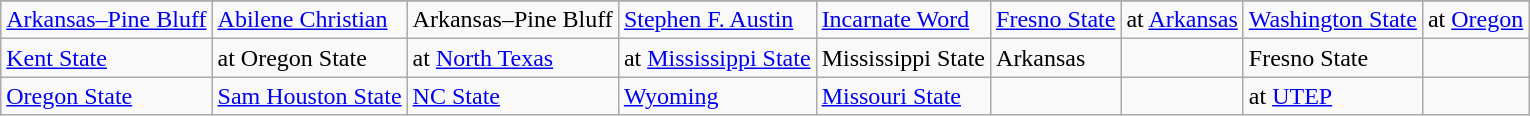<table class="wikitable">
<tr>
</tr>
<tr>
<td><a href='#'>Arkansas–Pine Bluff</a></td>
<td><a href='#'>Abilene Christian</a></td>
<td>Arkansas–Pine Bluff</td>
<td><a href='#'>Stephen F. Austin</a></td>
<td><a href='#'>Incarnate Word</a></td>
<td><a href='#'>Fresno State</a></td>
<td>at <a href='#'>Arkansas</a></td>
<td><a href='#'>Washington State</a></td>
<td>at <a href='#'>Oregon</a></td>
</tr>
<tr>
<td><a href='#'>Kent State</a></td>
<td>at Oregon State</td>
<td>at <a href='#'>North Texas</a></td>
<td>at <a href='#'>Mississippi State</a></td>
<td>Mississippi State</td>
<td>Arkansas</td>
<td></td>
<td>Fresno State</td>
<td></td>
</tr>
<tr>
<td><a href='#'>Oregon State</a></td>
<td><a href='#'>Sam Houston State</a></td>
<td><a href='#'>NC State</a></td>
<td><a href='#'>Wyoming</a></td>
<td><a href='#'>Missouri State</a></td>
<td></td>
<td></td>
<td>at <a href='#'>UTEP</a></td>
<td></td>
</tr>
</table>
